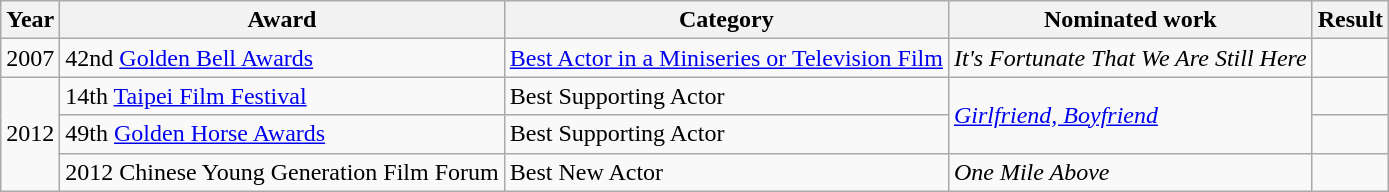<table class="wikitable sortable">
<tr>
<th>Year</th>
<th>Award</th>
<th>Category</th>
<th>Nominated work</th>
<th>Result</th>
</tr>
<tr>
<td>2007</td>
<td>42nd <a href='#'>Golden Bell Awards</a></td>
<td><a href='#'>Best Actor in a Miniseries or Television Film</a></td>
<td><em>It's Fortunate That We Are Still Here</em></td>
<td></td>
</tr>
<tr>
<td rowspan=3>2012</td>
<td>14th <a href='#'>Taipei Film Festival</a></td>
<td>Best Supporting Actor</td>
<td rowspan=2><em><a href='#'>Girlfriend, Boyfriend</a></em></td>
<td></td>
</tr>
<tr>
<td>49th <a href='#'>Golden Horse Awards</a></td>
<td>Best Supporting Actor</td>
<td></td>
</tr>
<tr>
<td>2012 Chinese Young Generation Film Forum</td>
<td>Best New Actor</td>
<td><em>One Mile Above</em></td>
<td></td>
</tr>
</table>
